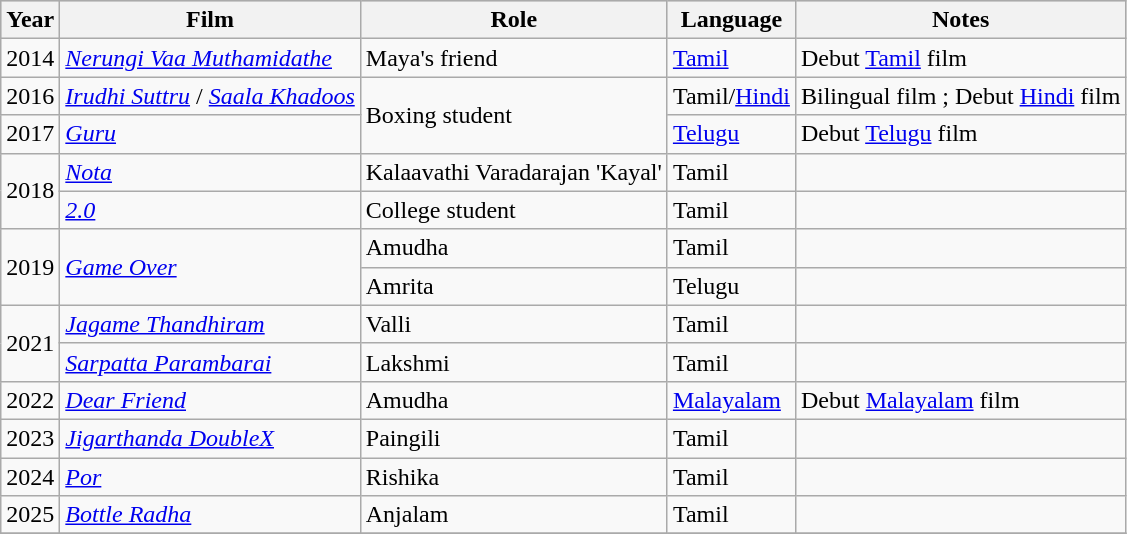<table class="wikitable sortable">
<tr style="background:#ccc; text-align:center;">
<th>Year</th>
<th>Film</th>
<th>Role</th>
<th>Language</th>
<th>Notes</th>
</tr>
<tr>
<td>2014</td>
<td><em><a href='#'>Nerungi Vaa Muthamidathe</a></em></td>
<td>Maya's friend</td>
<td><a href='#'>Tamil</a></td>
<td>Debut <a href='#'>Tamil</a> film</td>
</tr>
<tr>
<td rowspan="1">2016</td>
<td><em><a href='#'>Irudhi Suttru</a></em> /  <em><a href='#'>Saala Khadoos</a></em></td>
<td rowspan="2">Boxing student</td>
<td>Tamil/<a href='#'>Hindi</a></td>
<td>Bilingual film ; Debut <a href='#'>Hindi</a> film</td>
</tr>
<tr>
<td rowspan="1">2017</td>
<td><em><a href='#'>Guru</a></em></td>
<td><a href='#'>Telugu</a></td>
<td>Debut <a href='#'>Telugu</a> film</td>
</tr>
<tr>
<td rowspan=2>2018</td>
<td><em><a href='#'>Nota</a></em></td>
<td>Kalaavathi Varadarajan 'Kayal'</td>
<td>Tamil</td>
<td></td>
</tr>
<tr>
<td><em><a href='#'>2.0</a></em></td>
<td>College student</td>
<td>Tamil</td>
<td></td>
</tr>
<tr>
<td rowspan="2">2019</td>
<td rowspan="2"><em><a href='#'>Game Over</a></em></td>
<td>Amudha</td>
<td>Tamil</td>
<td></td>
</tr>
<tr>
<td>Amrita</td>
<td>Telugu</td>
<td></td>
</tr>
<tr>
<td rowspan=2>2021</td>
<td><em><a href='#'>Jagame Thandhiram</a></em></td>
<td>Valli</td>
<td>Tamil</td>
<td></td>
</tr>
<tr>
<td><em><a href='#'>Sarpatta Parambarai</a></em></td>
<td>Lakshmi</td>
<td>Tamil</td>
<td></td>
</tr>
<tr>
<td>2022</td>
<td><em><a href='#'>Dear Friend</a></em></td>
<td>Amudha</td>
<td><a href='#'>Malayalam</a></td>
<td>Debut <a href='#'>Malayalam</a> film</td>
</tr>
<tr>
<td>2023</td>
<td><em><a href='#'>Jigarthanda DoubleX</a></em></td>
<td>Paingili</td>
<td>Tamil</td>
<td></td>
</tr>
<tr>
<td>2024</td>
<td><em><a href='#'>Por</a></em></td>
<td>Rishika</td>
<td>Tamil</td>
<td></td>
</tr>
<tr>
<td>2025</td>
<td><em><a href='#'>Bottle Radha</a></em></td>
<td>Anjalam</td>
<td>Tamil</td>
<td></td>
</tr>
<tr>
</tr>
</table>
